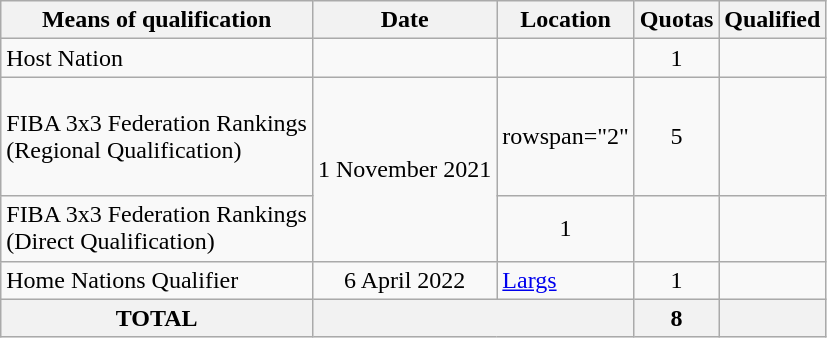<table class="wikitable">
<tr>
<th>Means of qualification</th>
<th>Date</th>
<th>Location</th>
<th>Quotas</th>
<th>Qualified</th>
</tr>
<tr>
<td>Host Nation</td>
<td></td>
<td></td>
<td align=center>1</td>
<td></td>
</tr>
<tr>
<td>FIBA 3x3 Federation Rankings<br>(Regional Qualification)</td>
<td rowspan="2" align=center>1 November 2021</td>
<td>rowspan="2" </td>
<td align=center>5</td>
<td><br><br><br><br></td>
</tr>
<tr>
<td>FIBA 3x3 Federation Rankings<br>(Direct Qualification)</td>
<td align=center>1</td>
<td></td>
</tr>
<tr>
<td>Home Nations Qualifier</td>
<td align=center>6 April 2022</td>
<td> <a href='#'>Largs</a></td>
<td align=center>1</td>
<td></td>
</tr>
<tr>
<th>TOTAL</th>
<th colspan="2"></th>
<th>8</th>
<th></th>
</tr>
</table>
